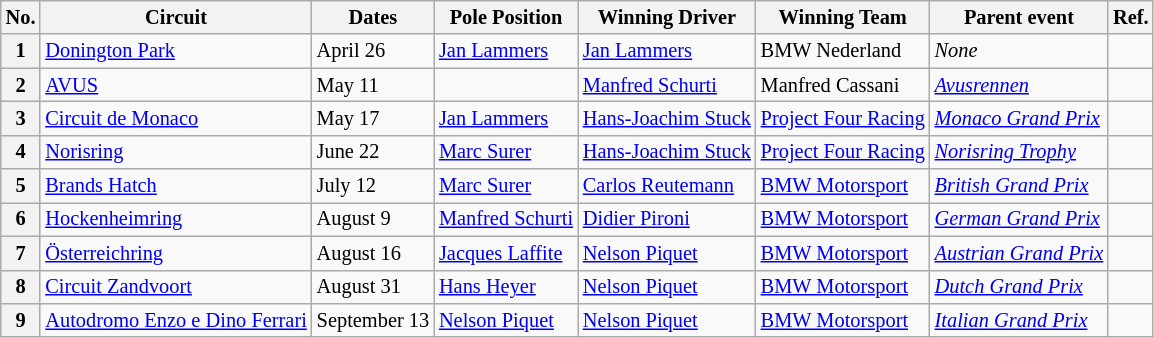<table class="wikitable" style="font-size: 85%;">
<tr>
<th>No.</th>
<th>Circuit</th>
<th>Dates</th>
<th>Pole Position</th>
<th>Winning Driver</th>
<th>Winning Team</th>
<th>Parent event</th>
<th>Ref.</th>
</tr>
<tr>
<th>1</th>
<td> <a href='#'>Donington Park</a></td>
<td>April 26</td>
<td> <a href='#'>Jan Lammers</a></td>
<td> <a href='#'>Jan Lammers</a></td>
<td> BMW Nederland</td>
<td><em>None</em></td>
<td align=center></td>
</tr>
<tr>
<th>2</th>
<td> <a href='#'>AVUS</a></td>
<td>May 11</td>
<td></td>
<td> <a href='#'>Manfred Schurti</a></td>
<td> Manfred Cassani</td>
<td><em><a href='#'>Avusrennen</a></em></td>
<td align=center></td>
</tr>
<tr>
<th>3</th>
<td> <a href='#'>Circuit de Monaco</a></td>
<td>May 17</td>
<td> <a href='#'>Jan Lammers</a></td>
<td> <a href='#'>Hans-Joachim Stuck</a></td>
<td> <a href='#'>Project Four Racing</a></td>
<td><em><a href='#'>Monaco Grand Prix</a></em></td>
<td align=center></td>
</tr>
<tr>
<th>4</th>
<td> <a href='#'>Norisring</a></td>
<td>June 22</td>
<td> <a href='#'>Marc Surer</a></td>
<td> <a href='#'>Hans-Joachim Stuck</a></td>
<td> <a href='#'>Project Four Racing</a></td>
<td><em><a href='#'>Norisring Trophy</a></em></td>
<td align=center></td>
</tr>
<tr>
<th>5</th>
<td> <a href='#'>Brands Hatch</a></td>
<td>July 12</td>
<td> <a href='#'>Marc Surer</a></td>
<td> <a href='#'>Carlos Reutemann</a></td>
<td> <a href='#'>BMW Motorsport</a></td>
<td><em><a href='#'>British Grand Prix</a></em></td>
<td align=center></td>
</tr>
<tr>
<th>6</th>
<td> <a href='#'>Hockenheimring</a></td>
<td>August 9</td>
<td> <a href='#'>Manfred Schurti</a></td>
<td> <a href='#'>Didier Pironi</a></td>
<td> <a href='#'>BMW Motorsport</a></td>
<td><em><a href='#'>German Grand Prix</a></em></td>
<td align=center></td>
</tr>
<tr>
<th>7</th>
<td> <a href='#'>Österreichring</a></td>
<td>August 16</td>
<td> <a href='#'>Jacques Laffite</a></td>
<td> <a href='#'>Nelson Piquet</a></td>
<td> <a href='#'>BMW Motorsport</a></td>
<td><em><a href='#'>Austrian Grand Prix</a></em></td>
<td align=center></td>
</tr>
<tr>
<th>8</th>
<td> <a href='#'>Circuit Zandvoort</a></td>
<td>August 31</td>
<td> <a href='#'>Hans Heyer</a></td>
<td> <a href='#'>Nelson Piquet</a></td>
<td> <a href='#'>BMW Motorsport</a></td>
<td><em><a href='#'>Dutch Grand Prix</a></em></td>
<td align=center></td>
</tr>
<tr>
<th>9</th>
<td> <a href='#'>Autodromo Enzo e Dino Ferrari</a></td>
<td>September 13</td>
<td> <a href='#'>Nelson Piquet</a></td>
<td> <a href='#'>Nelson Piquet</a></td>
<td> <a href='#'>BMW Motorsport</a></td>
<td><em><a href='#'>Italian Grand Prix</a></em></td>
<td align=center></td>
</tr>
</table>
